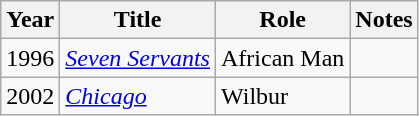<table class="wikitable sortable">
<tr>
<th>Year</th>
<th>Title</th>
<th>Role</th>
<th>Notes</th>
</tr>
<tr>
<td>1996</td>
<td><em><a href='#'>Seven Servants</a></em></td>
<td>African Man</td>
<td></td>
</tr>
<tr>
<td>2002</td>
<td><a href='#'><em>Chicago</em></a></td>
<td>Wilbur</td>
<td></td>
</tr>
</table>
